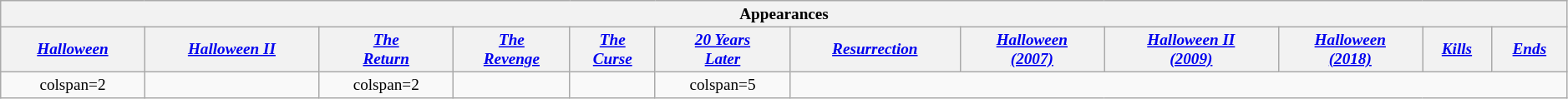<table class="wikitable" style="text-align:center; width:99%; font-size:80%">
<tr>
<th colspan="12" scope="col">Appearances</th>
</tr>
<tr>
<th scope="row"><em><a href='#'>Halloween</a></em></th>
<th scope="row"><em><a href='#'>Halloween II</a></em></th>
<th scope="row"><em><a href='#'>The <br>Return</a></em></th>
<th scope="row"><em><a href='#'>The <br>Revenge</a></em></th>
<th scope="row"><em><a href='#'>The<br>Curse</a></em></th>
<th scope="row"><em><a href='#'>20 Years<br> Later</a></em></th>
<th scope="row"><em><a href='#'>Resurrection</a></em></th>
<th scope="row"><em><a href='#'>Halloween <br>(2007)</a></em></th>
<th scope="row"><em><a href='#'>Halloween II <br> (2009)</a></em></th>
<th scope="row"><em><a href='#'>Halloween<br>(2018)</a></em></th>
<th scope="row"><em><a href='#'>Kills</a></em></th>
<th scope="row"><em><a href='#'>Ends</a></em></th>
</tr>
<tr>
<td>colspan=2 </td>
<td></td>
<td>colspan=2  </td>
<td></td>
<td></td>
<td>colspan=5 </td>
</tr>
</table>
